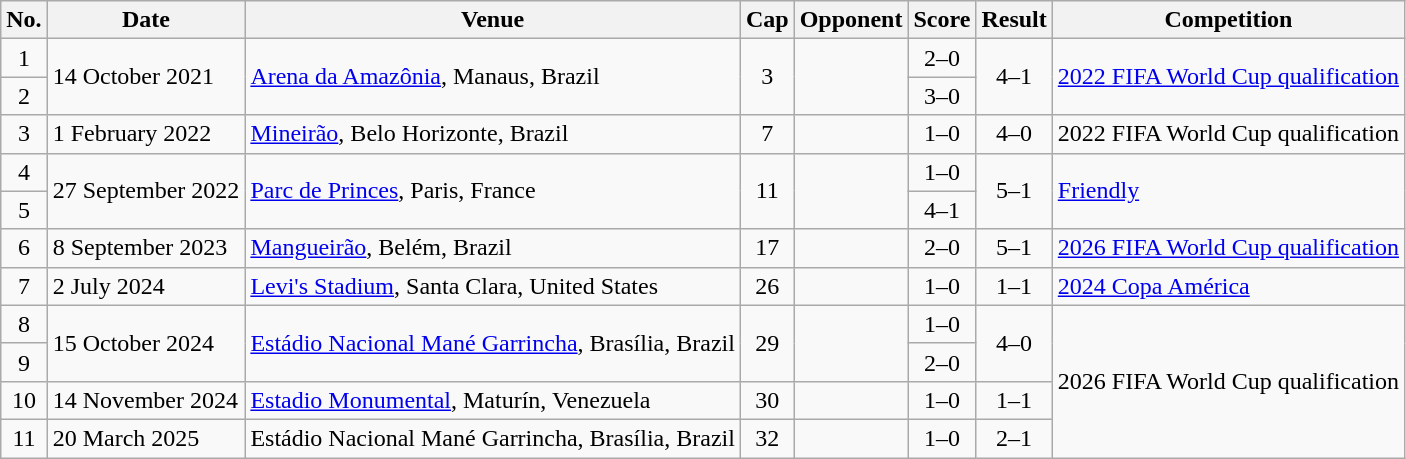<table class="wikitable sortable">
<tr>
<th>No.</th>
<th>Date</th>
<th>Venue</th>
<th>Cap</th>
<th>Opponent</th>
<th>Score</th>
<th>Result</th>
<th>Competition</th>
</tr>
<tr>
<td align="center">1</td>
<td rowspan="2">14 October 2021</td>
<td rowspan=2><a href='#'>Arena da Amazônia</a>, Manaus, Brazil</td>
<td rowspan="2" align="center">3</td>
<td rowspan=2></td>
<td align="center">2–0</td>
<td rowspan=2 align="center">4–1</td>
<td rowspan="2"><a href='#'>2022 FIFA World Cup qualification</a></td>
</tr>
<tr>
<td align="center">2</td>
<td align="center">3–0</td>
</tr>
<tr>
<td align="center">3</td>
<td>1 February 2022</td>
<td><a href='#'>Mineirão</a>, Belo Horizonte, Brazil</td>
<td align="center">7</td>
<td></td>
<td align="center">1–0</td>
<td align="center">4–0</td>
<td>2022 FIFA World Cup qualification</td>
</tr>
<tr>
<td align="center">4</td>
<td rowspan="2">27 September 2022</td>
<td rowspan="2"><a href='#'>Parc de Princes</a>, Paris, France</td>
<td rowspan="2" align="center">11</td>
<td rowspan="2"></td>
<td align="center">1–0</td>
<td rowspan="2" align="center">5–1</td>
<td rowspan="2"><a href='#'>Friendly</a></td>
</tr>
<tr>
<td align="center">5</td>
<td align="center">4–1</td>
</tr>
<tr>
<td align="center">6</td>
<td>8 September 2023</td>
<td><a href='#'>Mangueirão</a>, Belém, Brazil</td>
<td align=center>17</td>
<td></td>
<td align="center">2–0</td>
<td align="center">5–1</td>
<td><a href='#'>2026 FIFA World Cup qualification</a></td>
</tr>
<tr>
<td align="center">7</td>
<td>2 July 2024</td>
<td><a href='#'>Levi's Stadium</a>, Santa Clara, United States</td>
<td align=center>26</td>
<td></td>
<td align="center">1–0</td>
<td align="center">1–1</td>
<td><a href='#'>2024 Copa América</a></td>
</tr>
<tr>
<td align="center">8</td>
<td rowspan="2">15 October 2024</td>
<td rowspan="2"><a href='#'>Estádio Nacional Mané Garrincha</a>, Brasília, Brazil</td>
<td rowspan="2" align="center">29</td>
<td rowspan="2"></td>
<td align="center">1–0</td>
<td rowspan="2" align="center">4–0</td>
<td rowspan="4">2026 FIFA World Cup qualification</td>
</tr>
<tr>
<td align="center">9</td>
<td align="center">2–0</td>
</tr>
<tr>
<td align="center">10</td>
<td>14 November 2024</td>
<td><a href='#'>Estadio Monumental</a>, Maturín, Venezuela</td>
<td align=center>30</td>
<td></td>
<td align="center">1–0</td>
<td align="center">1–1</td>
</tr>
<tr>
<td align="center">11</td>
<td>20 March 2025</td>
<td>Estádio Nacional Mané Garrincha, Brasília, Brazil</td>
<td align=center>32</td>
<td></td>
<td align="center">1–0</td>
<td align="center">2–1</td>
</tr>
</table>
